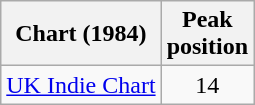<table class="wikitable sortable">
<tr>
<th scope="col">Chart (1984)</th>
<th scope="col">Peak<br>position</th>
</tr>
<tr>
<td><a href='#'>UK Indie Chart</a></td>
<td style="text-align:center;">14</td>
</tr>
</table>
